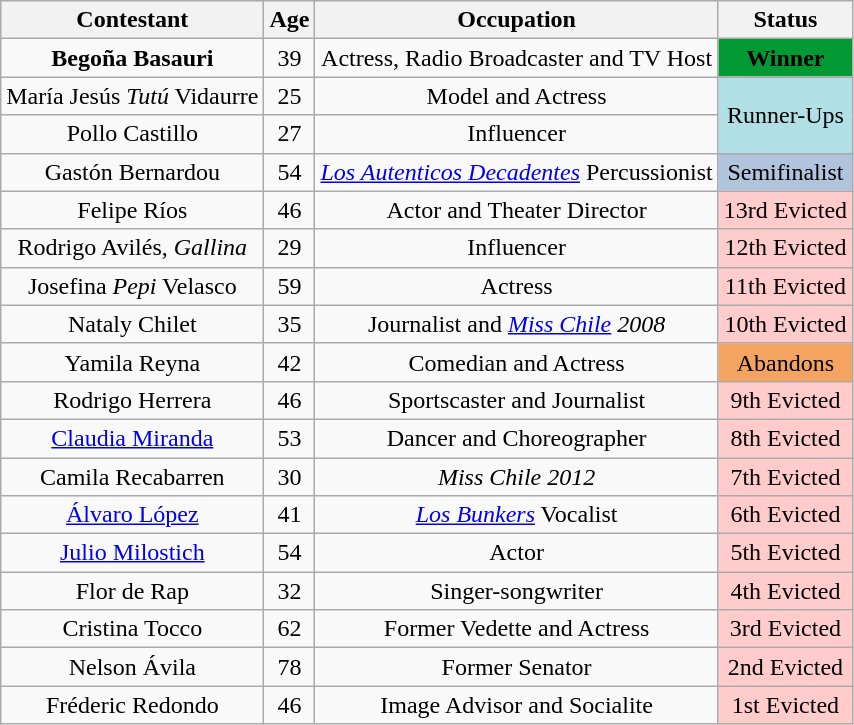<table class="wikitable sortable plainrowheaders" style="text-align:center">
<tr>
<th>Contestant</th>
<th>Age</th>
<th>Occupation</th>
<th>Status</th>
</tr>
<tr>
<td><strong>Begoña Basauri</strong></td>
<td>39</td>
<td>Actress, Radio Broadcaster and TV Host</td>
<td style="background:#093"><span><strong>Winner</strong></span></td>
</tr>
<tr>
<td>María Jesús <em>Tutú</em> Vidaurre</td>
<td>25</td>
<td>Model and Actress</td>
<td style="background:#B0E0E6" rowspan=2>Runner-Ups</td>
</tr>
<tr>
<td>Pollo Castillo</td>
<td>27</td>
<td>Influencer</td>
</tr>
<tr>
<td>Gastón Bernardou</td>
<td>54</td>
<td><em><a href='#'>Los Autenticos Decadentes</a></em> Percussionist</td>
<td style="background:#B0C4DE">Semifinalist</td>
</tr>
<tr>
<td>Felipe Ríos</td>
<td>46</td>
<td>Actor and Theater Director</td>
<td bgcolor=#ffcccb>13rd Evicted</td>
</tr>
<tr>
<td>Rodrigo Avilés, <em>Gallina</em></td>
<td>29</td>
<td>Influencer</td>
<td bgcolor=#ffcccb>12th Evicted</td>
</tr>
<tr>
<td>Josefina <em>Pepi</em> Velasco</td>
<td>59</td>
<td>Actress</td>
<td bgcolor=#ffcccb>11th Evicted</td>
</tr>
<tr>
<td>Nataly Chilet</td>
<td>35</td>
<td>Journalist and <em><a href='#'>Miss Chile</a> 2008</em></td>
<td bgcolor=#ffcccb>10th Evicted</td>
</tr>
<tr>
<td>Yamila Reyna</td>
<td>42</td>
<td>Comedian and Actress</td>
<td bgcolor=#F4A460>Abandons</td>
</tr>
<tr>
<td>Rodrigo Herrera</td>
<td>46</td>
<td>Sportscaster and Journalist</td>
<td bgcolor=#ffcccb>9th Evicted</td>
</tr>
<tr>
<td><a href='#'>Claudia Miranda</a></td>
<td>53</td>
<td>Dancer and Choreographer</td>
<td bgcolor=#ffcccb>8th Evicted</td>
</tr>
<tr>
<td>Camila Recabarren</td>
<td>30</td>
<td><em>Miss Chile 2012</em></td>
<td bgcolor=#ffcccb>7th Evicted</td>
</tr>
<tr>
<td><a href='#'>Álvaro López</a></td>
<td>41</td>
<td><em><a href='#'>Los Bunkers</a></em> Vocalist</td>
<td bgcolor=#ffcccb>6th Evicted</td>
</tr>
<tr>
<td><a href='#'>Julio Milostich</a></td>
<td>54</td>
<td>Actor</td>
<td bgcolor=#ffcccb>5th Evicted</td>
</tr>
<tr>
<td>Flor de Rap</td>
<td>32</td>
<td>Singer-songwriter</td>
<td bgcolor=#ffcccb>4th Evicted</td>
</tr>
<tr>
<td>Cristina Tocco</td>
<td>62</td>
<td>Former Vedette and Actress</td>
<td bgcolor=#ffcccb>3rd Evicted</td>
</tr>
<tr>
<td>Nelson Ávila</td>
<td>78</td>
<td>Former Senator</td>
<td bgcolor=#ffcccb>2nd Evicted</td>
</tr>
<tr>
<td>Fréderic Redondo</td>
<td>46</td>
<td>Image Advisor and Socialite</td>
<td bgcolor=#ffcccb>1st Evicted</td>
</tr>
</table>
